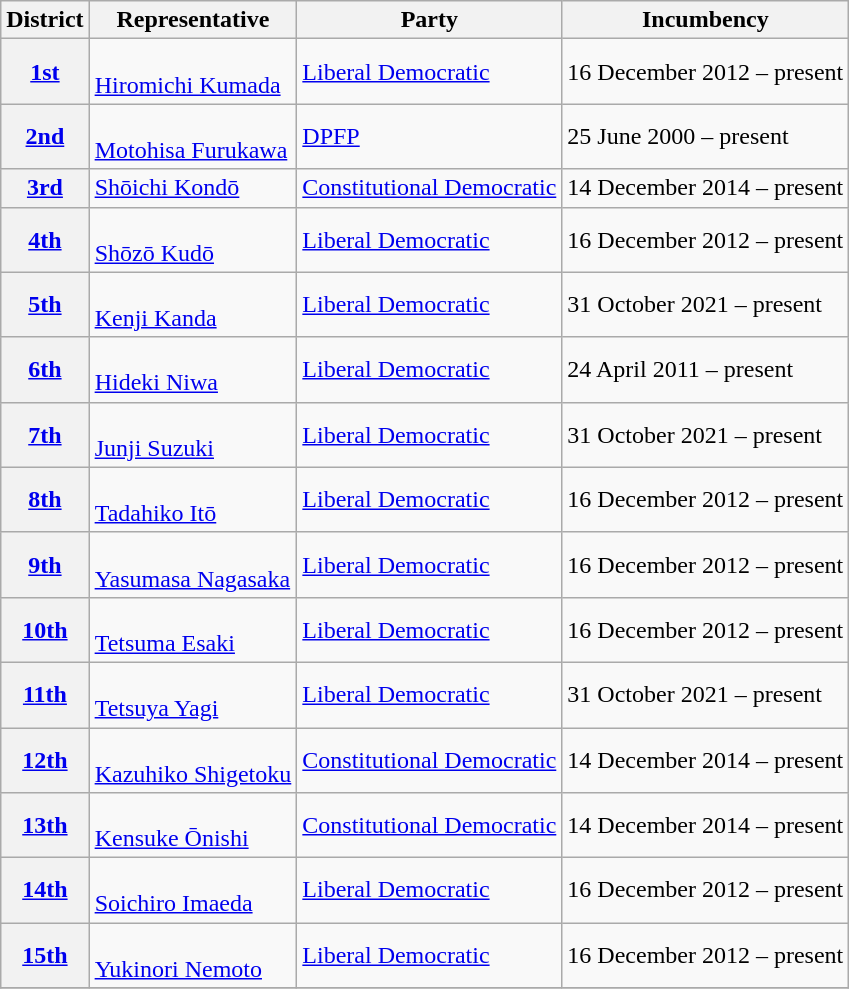<table class="wikitable sortable">
<tr>
<th>District</th>
<th>Representative</th>
<th>Party</th>
<th>Incumbency</th>
</tr>
<tr>
<th><a href='#'>1st</a></th>
<td><br><a href='#'>Hiromichi Kumada</a></td>
<td><a href='#'>Liberal Democratic</a></td>
<td>16 December 2012 – present</td>
</tr>
<tr>
<th><a href='#'>2nd</a></th>
<td><br><a href='#'>Motohisa Furukawa</a></td>
<td><a href='#'>DPFP</a></td>
<td>25 June 2000 – present</td>
</tr>
<tr>
<th><a href='#'>3rd</a></th>
<td> <a href='#'>Shōichi Kondō</a></td>
<td><a href='#'>Constitutional Democratic</a></td>
<td>14 December 2014 – present</td>
</tr>
<tr>
<th><a href='#'>4th</a></th>
<td><br><a href='#'>Shōzō Kudō</a></td>
<td><a href='#'>Liberal Democratic</a></td>
<td>16 December 2012 – present</td>
</tr>
<tr>
<th><a href='#'>5th</a></th>
<td><br><a href='#'>Kenji Kanda</a></td>
<td><a href='#'>Liberal Democratic</a></td>
<td>31 October 2021 – present</td>
</tr>
<tr>
<th><a href='#'>6th</a></th>
<td><br><a href='#'>Hideki Niwa</a></td>
<td><a href='#'>Liberal Democratic</a></td>
<td>24 April 2011 – present</td>
</tr>
<tr>
<th><a href='#'>7th</a></th>
<td><br><a href='#'>Junji Suzuki</a></td>
<td><a href='#'>Liberal Democratic</a></td>
<td>31 October 2021 – present</td>
</tr>
<tr>
<th><a href='#'>8th</a></th>
<td><br><a href='#'>Tadahiko Itō</a></td>
<td><a href='#'>Liberal Democratic</a></td>
<td>16 December 2012 – present</td>
</tr>
<tr>
<th><a href='#'>9th</a></th>
<td><br><a href='#'>Yasumasa Nagasaka</a></td>
<td><a href='#'>Liberal Democratic</a></td>
<td>16 December 2012 – present</td>
</tr>
<tr>
<th><a href='#'>10th</a></th>
<td><br><a href='#'>Tetsuma Esaki</a></td>
<td><a href='#'>Liberal Democratic</a></td>
<td>16 December 2012 – present</td>
</tr>
<tr>
<th><a href='#'>11th</a></th>
<td><br><a href='#'>Tetsuya Yagi</a></td>
<td><a href='#'>Liberal Democratic</a></td>
<td>31 October 2021 – present</td>
</tr>
<tr>
<th><a href='#'>12th</a></th>
<td><br><a href='#'>Kazuhiko Shigetoku</a></td>
<td><a href='#'>Constitutional Democratic</a></td>
<td>14 December 2014 – present</td>
</tr>
<tr>
<th><a href='#'>13th</a></th>
<td><br><a href='#'>Kensuke Ōnishi</a></td>
<td><a href='#'>Constitutional Democratic</a></td>
<td>14 December 2014 – present</td>
</tr>
<tr>
<th><a href='#'>14th</a></th>
<td><br><a href='#'>Soichiro Imaeda</a></td>
<td><a href='#'>Liberal Democratic</a></td>
<td>16 December 2012 – present</td>
</tr>
<tr>
<th><a href='#'>15th</a></th>
<td><br><a href='#'>Yukinori Nemoto</a></td>
<td><a href='#'>Liberal Democratic</a></td>
<td>16 December 2012 – present</td>
</tr>
<tr>
</tr>
</table>
